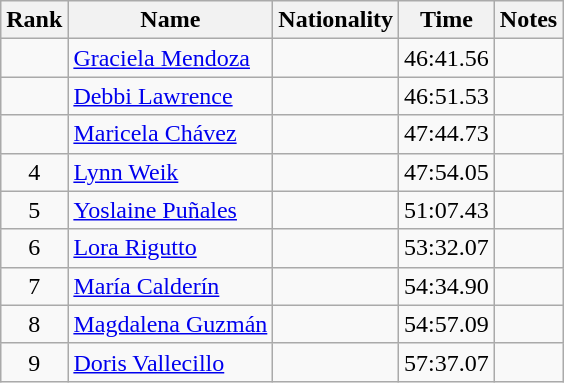<table class="wikitable sortable" style="text-align:center">
<tr>
<th>Rank</th>
<th>Name</th>
<th>Nationality</th>
<th>Time</th>
<th>Notes</th>
</tr>
<tr>
<td></td>
<td align=left><a href='#'>Graciela Mendoza</a></td>
<td align=left></td>
<td>46:41.56</td>
<td></td>
</tr>
<tr>
<td></td>
<td align=left><a href='#'>Debbi Lawrence</a></td>
<td align=left></td>
<td>46:51.53</td>
<td></td>
</tr>
<tr>
<td></td>
<td align=left><a href='#'>Maricela Chávez</a></td>
<td align=left></td>
<td>47:44.73</td>
<td></td>
</tr>
<tr>
<td>4</td>
<td align=left><a href='#'>Lynn Weik</a></td>
<td align=left></td>
<td>47:54.05</td>
<td></td>
</tr>
<tr>
<td>5</td>
<td align=left><a href='#'>Yoslaine Puñales</a></td>
<td align=left></td>
<td>51:07.43</td>
<td></td>
</tr>
<tr>
<td>6</td>
<td align=left><a href='#'>Lora Rigutto</a></td>
<td align=left></td>
<td>53:32.07</td>
<td></td>
</tr>
<tr>
<td>7</td>
<td align=left><a href='#'>María Calderín</a></td>
<td align=left></td>
<td>54:34.90</td>
<td></td>
</tr>
<tr>
<td>8</td>
<td align=left><a href='#'>Magdalena Guzmán</a></td>
<td align=left></td>
<td>54:57.09</td>
<td></td>
</tr>
<tr>
<td>9</td>
<td align=left><a href='#'>Doris Vallecillo</a></td>
<td align=left></td>
<td>57:37.07</td>
<td></td>
</tr>
</table>
